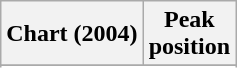<table class="wikitable sortable plainrowheaders">
<tr>
<th scope="col">Chart (2004)</th>
<th scope="col">Peak<br>position</th>
</tr>
<tr>
</tr>
<tr>
</tr>
<tr>
</tr>
</table>
